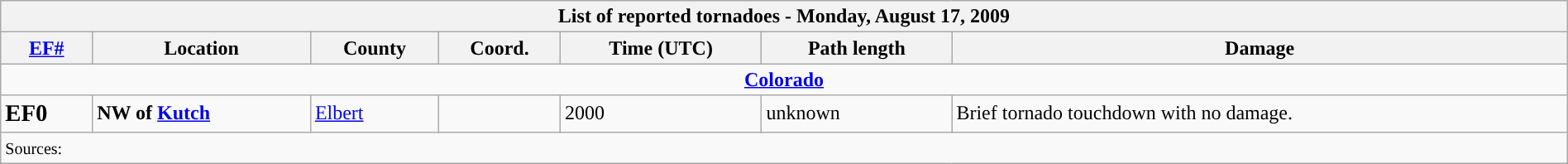<table class="wikitable collapsible" style="width:100%;">
<tr>
<th colspan="7">List of reported tornadoes - Monday, August 17, 2009</th>
</tr>
<tr>
<th><a href='#'>EF#</a></th>
<th>Location</th>
<th>County</th>
<th>Coord.</th>
<th>Time (UTC)</th>
<th>Path length</th>
<th>Damage</th>
</tr>
<tr>
<td colspan="7" style="text-align:center;"><strong><a href='#'>Colorado</a></strong></td>
</tr>
<tr>
<td><big><strong>EF0</strong></big></td>
<td><strong>NW of <a href='#'>Kutch</a></strong></td>
<td><a href='#'>Elbert</a></td>
<td></td>
<td>2000</td>
<td>unknown</td>
<td>Brief tornado touchdown with no damage.</td>
</tr>
<tr>
<td colspan="7"><small>Sources: </small></td>
</tr>
</table>
